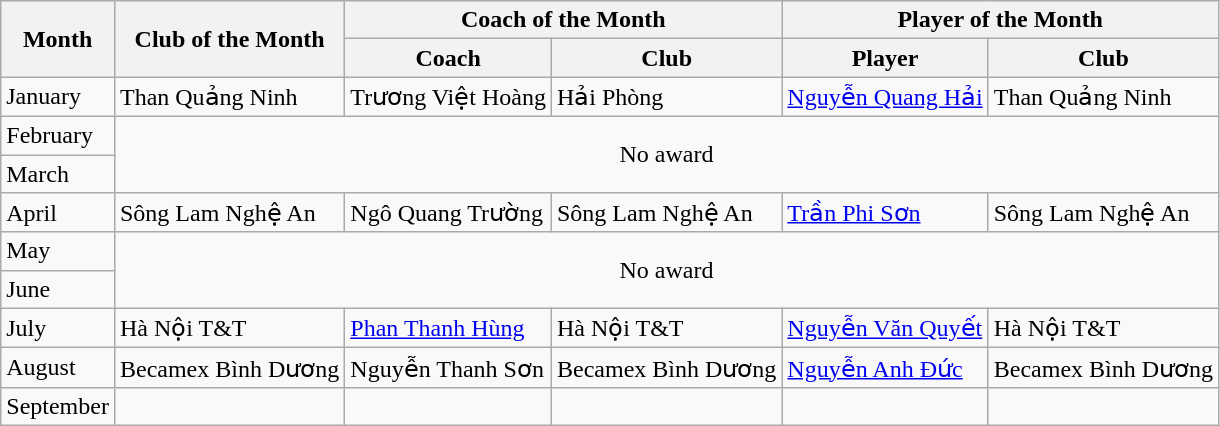<table class="wikitable">
<tr>
<th rowspan="2">Month</th>
<th rowspan="2">Club of the Month</th>
<th colspan="2">Coach of the Month</th>
<th colspan="2">Player of the Month</th>
</tr>
<tr>
<th>Coach</th>
<th>Club</th>
<th>Player</th>
<th>Club</th>
</tr>
<tr>
<td>January</td>
<td>Than Quảng Ninh</td>
<td> Trương Việt Hoàng</td>
<td>Hải Phòng</td>
<td> <a href='#'>Nguyễn Quang Hải</a></td>
<td>Than Quảng Ninh</td>
</tr>
<tr>
<td>February</td>
<td colspan=5 rowspan=2 align="center">No award</td>
</tr>
<tr>
<td>March</td>
</tr>
<tr>
<td>April</td>
<td>Sông Lam Nghệ An</td>
<td> Ngô Quang Trường</td>
<td>Sông Lam Nghệ An</td>
<td> <a href='#'>Trần Phi Sơn</a></td>
<td>Sông Lam Nghệ An</td>
</tr>
<tr>
<td>May</td>
<td colspan=5 rowspan=2 align="center">No award</td>
</tr>
<tr>
<td>June</td>
</tr>
<tr>
<td>July</td>
<td>Hà Nội T&T</td>
<td> <a href='#'>Phan Thanh Hùng</a></td>
<td>Hà Nội T&T</td>
<td> <a href='#'>Nguyễn Văn Quyết</a></td>
<td>Hà Nội T&T</td>
</tr>
<tr>
<td>August</td>
<td>Becamex Bình Dương</td>
<td> Nguyễn Thanh Sơn</td>
<td>Becamex Bình Dương</td>
<td> <a href='#'>Nguyễn Anh Đức</a></td>
<td>Becamex Bình Dương</td>
</tr>
<tr>
<td>September</td>
<td></td>
<td></td>
<td></td>
<td></td>
<td></td>
</tr>
</table>
